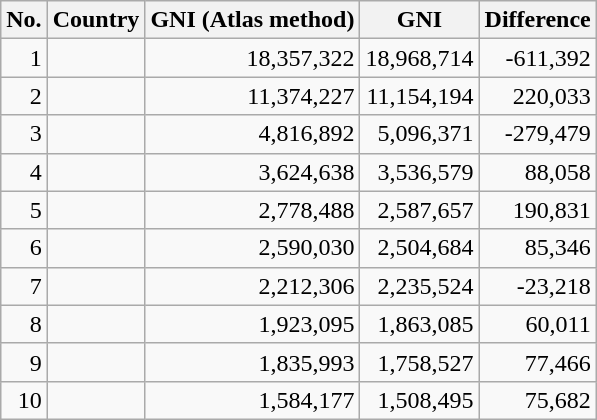<table class="wikitable sortable" style="text-align:right;">
<tr>
<th>No.</th>
<th>Country</th>
<th>GNI (Atlas method)</th>
<th>GNI</th>
<th>Difference</th>
</tr>
<tr>
<td>1</td>
<td style="text-align:left;"></td>
<td>18,357,322</td>
<td>18,968,714</td>
<td>-611,392</td>
</tr>
<tr>
<td>2</td>
<td style="text-align:left;"></td>
<td>11,374,227</td>
<td>11,154,194</td>
<td>220,033</td>
</tr>
<tr>
<td>3</td>
<td style="text-align:left;"></td>
<td>4,816,892</td>
<td>5,096,371</td>
<td>-279,479</td>
</tr>
<tr>
<td>4</td>
<td style="text-align:left;"></td>
<td>3,624,638</td>
<td>3,536,579</td>
<td>88,058</td>
</tr>
<tr>
<td>5</td>
<td style="text-align:left;"></td>
<td>2,778,488</td>
<td>2,587,657</td>
<td>190,831</td>
</tr>
<tr>
<td>6</td>
<td style="text-align:left;"></td>
<td>2,590,030</td>
<td>2,504,684</td>
<td>85,346</td>
</tr>
<tr>
<td>7</td>
<td style="text-align:left;"></td>
<td>2,212,306</td>
<td>2,235,524</td>
<td>-23,218</td>
</tr>
<tr>
<td>8</td>
<td style="text-align:left;"></td>
<td>1,923,095</td>
<td>1,863,085</td>
<td>60,011</td>
</tr>
<tr>
<td>9</td>
<td style="text-align:left;"></td>
<td>1,835,993</td>
<td>1,758,527</td>
<td>77,466</td>
</tr>
<tr>
<td>10</td>
<td style="text-align:left;"></td>
<td>1,584,177</td>
<td>1,508,495</td>
<td>75,682</td>
</tr>
</table>
